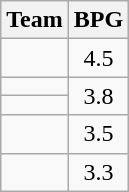<table class=wikitable>
<tr>
<th>Team</th>
<th>BPG</th>
</tr>
<tr>
<td></td>
<td align=center>4.5</td>
</tr>
<tr>
<td></td>
<td align=center rowspan=2>3.8</td>
</tr>
<tr>
<td></td>
</tr>
<tr>
<td></td>
<td align=center>3.5</td>
</tr>
<tr>
<td></td>
<td align=center>3.3</td>
</tr>
</table>
